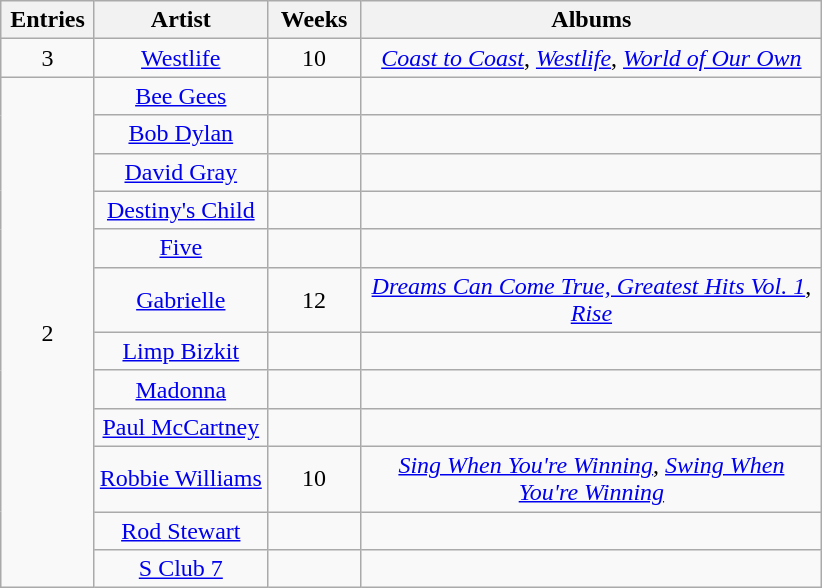<table class="wikitable sortable" style="text-align: center;">
<tr>
<th scope="col" style="width:55px;" data-sort-type="number">Entries</th>
<th scope="col" style="text-align:center;">Artist</th>
<th scope="col" style="width:55px;" data-sort-type="number">Weeks</th>
<th scope="col" style="width:300px;">Albums</th>
</tr>
<tr>
<td rowspan="1">3</td>
<td><a href='#'>Westlife</a></td>
<td>10</td>
<td><em><a href='#'>Coast to Coast</a></em>, <em><a href='#'>Westlife</a></em>, <em><a href='#'>World of Our Own</a></em></td>
</tr>
<tr>
<td rowspan="12">2</td>
<td><a href='#'>Bee Gees</a></td>
<td></td>
<td></td>
</tr>
<tr>
<td><a href='#'>Bob Dylan</a></td>
<td></td>
<td></td>
</tr>
<tr>
<td><a href='#'>David Gray</a></td>
<td></td>
<td></td>
</tr>
<tr>
<td><a href='#'>Destiny's Child</a></td>
<td></td>
<td></td>
</tr>
<tr>
<td><a href='#'>Five</a></td>
<td></td>
<td></td>
</tr>
<tr>
<td><a href='#'>Gabrielle</a></td>
<td>12</td>
<td><em><a href='#'>Dreams Can Come True, Greatest Hits Vol. 1</a></em>, <em><a href='#'>Rise</a></em></td>
</tr>
<tr>
<td><a href='#'>Limp Bizkit</a></td>
<td></td>
<td></td>
</tr>
<tr>
<td><a href='#'>Madonna</a></td>
<td></td>
<td></td>
</tr>
<tr>
<td><a href='#'>Paul McCartney</a></td>
<td></td>
<td></td>
</tr>
<tr>
<td><a href='#'>Robbie Williams</a></td>
<td>10</td>
<td><em><a href='#'>Sing When You're Winning</a></em>, <em><a href='#'>Swing When You're Winning</a></em></td>
</tr>
<tr>
<td><a href='#'>Rod Stewart</a></td>
<td></td>
<td></td>
</tr>
<tr>
<td><a href='#'>S Club 7</a></td>
<td></td>
<td></td>
</tr>
</table>
